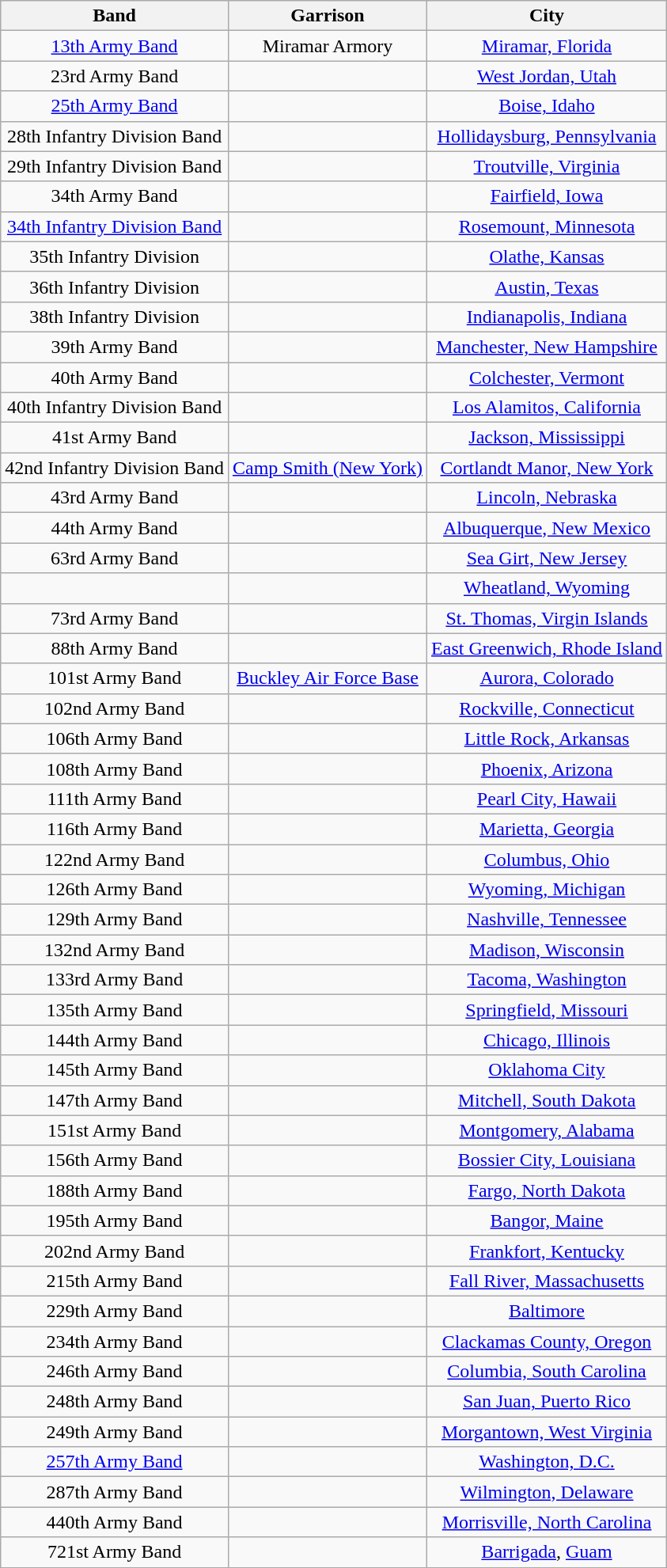<table class="wikitable sortable" style="text-align:center;">
<tr>
<th scope="col">Band</th>
<th scope="col">Garrison</th>
<th scope="col" class="unsortable">City</th>
</tr>
<tr>
<td scope="row" data-sort-value=""><a href='#'>13th Army Band</a></td>
<td data-sort-value="0">Miramar Armory</td>
<td data-sort-value="0"><a href='#'>Miramar, Florida</a></td>
</tr>
<tr>
<td>23rd Army Band</td>
<td></td>
<td><a href='#'>West Jordan, Utah</a></td>
</tr>
<tr>
<td><a href='#'>25th Army Band</a></td>
<td></td>
<td><a href='#'>Boise, Idaho</a></td>
</tr>
<tr>
<td>28th Infantry Division Band</td>
<td></td>
<td><a href='#'>Hollidaysburg, Pennsylvania</a></td>
</tr>
<tr>
<td>29th Infantry Division Band</td>
<td></td>
<td><a href='#'>Troutville, Virginia</a></td>
</tr>
<tr>
<td>34th Army Band</td>
<td></td>
<td><a href='#'>Fairfield, Iowa</a></td>
</tr>
<tr>
<td><a href='#'>34th Infantry Division Band</a></td>
<td></td>
<td><a href='#'>Rosemount, Minnesota</a></td>
</tr>
<tr>
<td>35th Infantry Division</td>
<td></td>
<td><a href='#'>Olathe, Kansas</a></td>
</tr>
<tr>
<td>36th Infantry Division</td>
<td></td>
<td><a href='#'>Austin, Texas</a></td>
</tr>
<tr>
<td>38th Infantry Division</td>
<td></td>
<td><a href='#'>Indianapolis, Indiana</a></td>
</tr>
<tr>
<td>39th Army Band</td>
<td></td>
<td><a href='#'>Manchester, New Hampshire</a></td>
</tr>
<tr>
<td>40th Army Band</td>
<td></td>
<td><a href='#'>Colchester, Vermont</a></td>
</tr>
<tr>
<td>40th Infantry Division Band</td>
<td></td>
<td><a href='#'>Los Alamitos, California</a></td>
</tr>
<tr>
<td>41st Army Band</td>
<td></td>
<td><a href='#'>Jackson, Mississippi</a></td>
</tr>
<tr>
<td>42nd Infantry Division Band</td>
<td><a href='#'>Camp Smith (New York)</a></td>
<td><a href='#'>Cortlandt Manor, New York</a></td>
</tr>
<tr>
<td>43rd Army Band</td>
<td></td>
<td><a href='#'>Lincoln, Nebraska</a></td>
</tr>
<tr>
<td>44th Army Band</td>
<td></td>
<td><a href='#'>Albuquerque, New Mexico</a></td>
</tr>
<tr>
<td>63rd Army Band</td>
<td></td>
<td><a href='#'>Sea Girt, New Jersey</a></td>
</tr>
<tr>
<td></td>
<td></td>
<td><a href='#'>Wheatland, Wyoming</a></td>
</tr>
<tr>
<td>73rd Army Band</td>
<td></td>
<td><a href='#'>St. Thomas, Virgin Islands</a></td>
</tr>
<tr>
<td>88th Army Band</td>
<td></td>
<td><a href='#'>East Greenwich, Rhode Island</a></td>
</tr>
<tr>
<td>101st Army Band</td>
<td><a href='#'>Buckley Air Force Base</a></td>
<td><a href='#'>Aurora, Colorado</a></td>
</tr>
<tr>
<td>102nd Army Band</td>
<td></td>
<td><a href='#'>Rockville, Connecticut</a></td>
</tr>
<tr>
<td>106th Army Band</td>
<td></td>
<td><a href='#'>Little Rock, Arkansas</a></td>
</tr>
<tr>
<td>108th Army Band</td>
<td></td>
<td><a href='#'>Phoenix, Arizona</a></td>
</tr>
<tr>
<td>111th Army Band</td>
<td></td>
<td><a href='#'>Pearl City, Hawaii</a></td>
</tr>
<tr>
<td>116th Army Band</td>
<td></td>
<td><a href='#'>Marietta, Georgia</a></td>
</tr>
<tr>
<td>122nd Army Band</td>
<td></td>
<td><a href='#'>Columbus, Ohio</a></td>
</tr>
<tr>
<td>126th Army Band</td>
<td></td>
<td><a href='#'>Wyoming, Michigan</a></td>
</tr>
<tr>
<td>129th Army Band</td>
<td></td>
<td><a href='#'>Nashville, Tennessee</a></td>
</tr>
<tr>
<td>132nd Army Band</td>
<td></td>
<td><a href='#'>Madison, Wisconsin</a></td>
</tr>
<tr>
<td>133rd Army Band</td>
<td></td>
<td><a href='#'>Tacoma, Washington</a></td>
</tr>
<tr>
<td>135th Army Band</td>
<td></td>
<td><a href='#'>Springfield, Missouri</a></td>
</tr>
<tr>
<td>144th Army Band</td>
<td></td>
<td><a href='#'>Chicago, Illinois</a></td>
</tr>
<tr>
<td>145th Army Band</td>
<td></td>
<td><a href='#'>Oklahoma City</a></td>
</tr>
<tr>
<td>147th Army Band</td>
<td></td>
<td><a href='#'>Mitchell, South Dakota</a></td>
</tr>
<tr>
<td>151st Army Band</td>
<td></td>
<td><a href='#'>Montgomery, Alabama</a></td>
</tr>
<tr>
<td>156th Army Band</td>
<td></td>
<td><a href='#'>Bossier City, Louisiana</a></td>
</tr>
<tr>
<td>188th Army Band</td>
<td></td>
<td><a href='#'>Fargo, North Dakota</a></td>
</tr>
<tr>
<td>195th Army Band</td>
<td></td>
<td><a href='#'>Bangor, Maine</a></td>
</tr>
<tr>
<td>202nd Army Band</td>
<td></td>
<td><a href='#'>Frankfort, Kentucky</a></td>
</tr>
<tr>
<td>215th Army Band</td>
<td></td>
<td><a href='#'>Fall River, Massachusetts</a></td>
</tr>
<tr>
<td>229th Army Band</td>
<td></td>
<td><a href='#'>Baltimore</a></td>
</tr>
<tr>
<td>234th Army Band</td>
<td></td>
<td><a href='#'>Clackamas County, Oregon</a></td>
</tr>
<tr>
<td>246th Army Band</td>
<td></td>
<td><a href='#'>Columbia, South Carolina</a></td>
</tr>
<tr>
<td>248th Army Band</td>
<td></td>
<td><a href='#'>San Juan, Puerto Rico</a></td>
</tr>
<tr>
<td>249th Army Band</td>
<td></td>
<td><a href='#'>Morgantown, West Virginia</a></td>
</tr>
<tr>
<td><a href='#'>257th Army Band</a></td>
<td></td>
<td><a href='#'>Washington, D.C.</a></td>
</tr>
<tr>
<td>287th Army Band</td>
<td></td>
<td><a href='#'>Wilmington, Delaware</a></td>
</tr>
<tr>
<td>440th Army Band</td>
<td></td>
<td><a href='#'>Morrisville, North Carolina</a></td>
</tr>
<tr>
<td>721st Army Band</td>
<td></td>
<td><a href='#'>Barrigada</a>, <a href='#'>Guam</a></td>
</tr>
</table>
